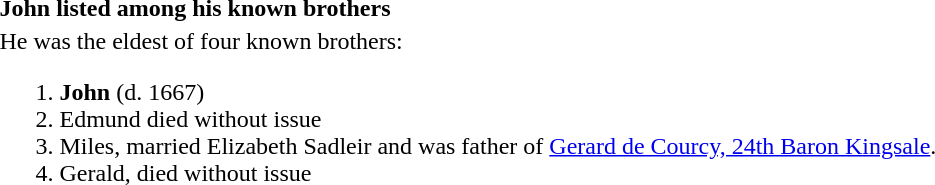<table>
<tr>
<th align="left">John listed among his known brothers</th>
</tr>
<tr>
<td>He was the eldest of four known brothers:<br><ol><li><strong>John</strong> (d. 1667)</li><li>Edmund died without issue</li><li>Miles, married Elizabeth Sadleir and was father of <a href='#'>Gerard de Courcy, 24th Baron Kingsale</a>.</li><li>Gerald, died without issue</li></ol></td>
</tr>
</table>
